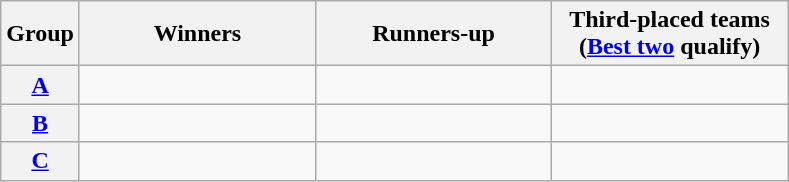<table class="wikitable">
<tr>
<th>Group</th>
<th width="150">Winners</th>
<th width="150">Runners-up</th>
<th width="150">Third-placed teams<br>(<a href='#'>Best two</a> qualify)</th>
</tr>
<tr>
<th><a href='#'>A</a></th>
<td></td>
<td></td>
<td></td>
</tr>
<tr>
<th><a href='#'>B</a></th>
<td></td>
<td></td>
<td></td>
</tr>
<tr>
<th><a href='#'>C</a></th>
<td></td>
<td></td>
<td></td>
</tr>
</table>
